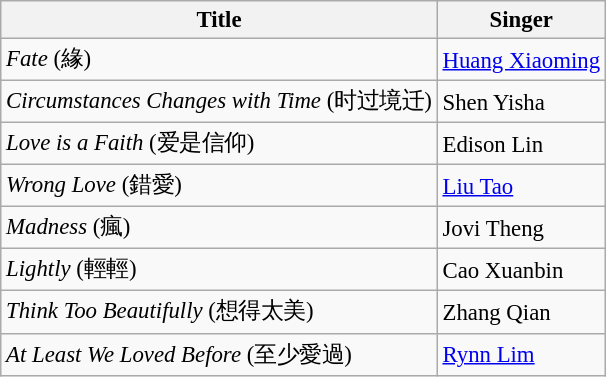<table class="wikitable" style="background: #f9f9f9;font-size:95%;">
<tr>
<th>Title</th>
<th>Singer</th>
</tr>
<tr>
<td><em>Fate</em> (緣)</td>
<td><a href='#'>Huang Xiaoming</a></td>
</tr>
<tr>
<td><em>Circumstances Changes with Time</em> (时过境迁)</td>
<td>Shen Yisha</td>
</tr>
<tr>
<td><em>Love is a Faith</em> (爱是信仰)</td>
<td>Edison Lin</td>
</tr>
<tr>
<td><em>Wrong Love</em> (錯愛)</td>
<td><a href='#'>Liu Tao</a></td>
</tr>
<tr>
<td><em>Madness</em> (瘋)</td>
<td>Jovi Theng</td>
</tr>
<tr>
<td><em>Lightly</em> (輕輕)</td>
<td>Cao Xuanbin</td>
</tr>
<tr>
<td><em>Think Too Beautifully</em> (想得太美)</td>
<td>Zhang Qian</td>
</tr>
<tr>
<td><em>At Least We Loved Before</em> (至少愛過)</td>
<td><a href='#'>Rynn Lim</a></td>
</tr>
</table>
